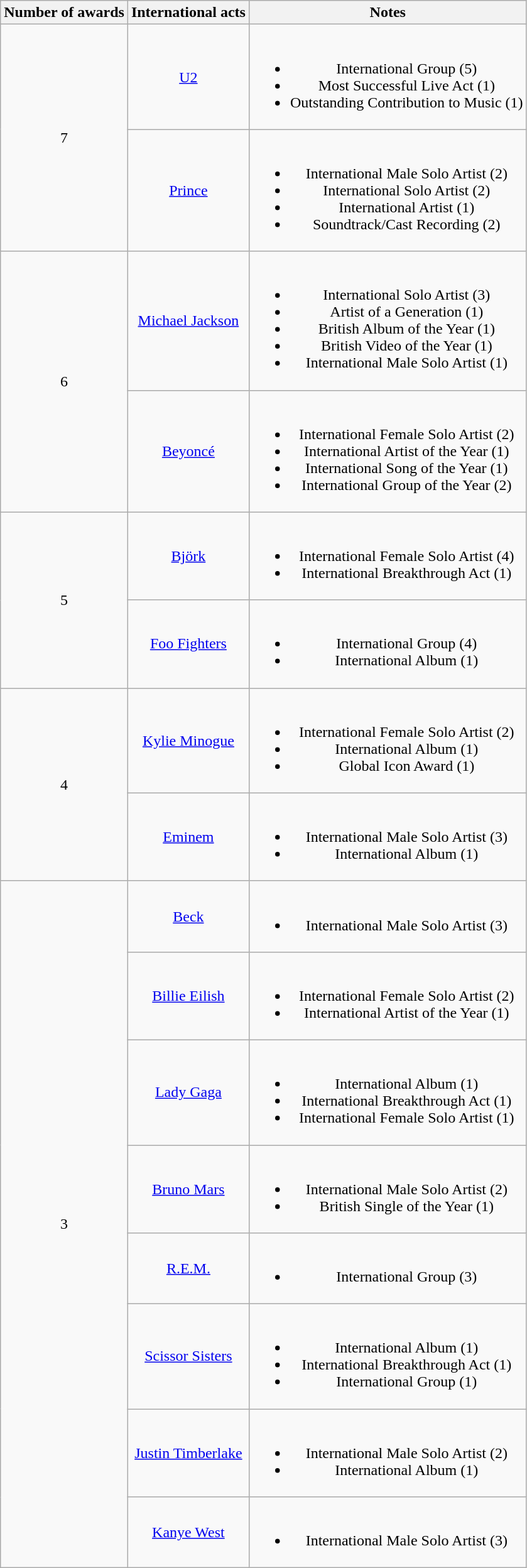<table class="wikitable">
<tr>
<th>Number of awards</th>
<th>International acts</th>
<th>Notes</th>
</tr>
<tr>
<td style="text-align:center;"rowspan="2">7</td>
<td style="text-align:center;"><a href='#'>U2</a></td>
<td style="text-align:center;"><br><ul><li>International Group (5)</li><li>Most Successful Live Act (1)</li><li>Outstanding Contribution to Music (1)</li></ul></td>
</tr>
<tr>
<td style="text-align:center;"><a href='#'>Prince</a></td>
<td style="text-align:center;"><br><ul><li>International Male Solo Artist (2)</li><li>International Solo Artist (2)</li><li>International Artist (1)</li><li>Soundtrack/Cast Recording (2)</li></ul></td>
</tr>
<tr>
<td style="text-align:center;"rowspan="2">6</td>
<td style="text-align:center;"><a href='#'>Michael Jackson</a></td>
<td style="text-align:center;"><br><ul><li>International Solo Artist (3)</li><li>Artist of a Generation (1)</li><li>British Album of the Year (1)</li><li>British Video of the Year (1)</li><li>International Male Solo Artist (1)</li></ul></td>
</tr>
<tr>
<td style="text-align:center;"><a href='#'>Beyoncé</a></td>
<td style="text-align:center;"><br><ul><li>International Female Solo Artist (2)</li><li>International Artist of the Year (1)</li><li>International Song of the Year (1)</li><li>International Group of the Year (2)</li></ul></td>
</tr>
<tr>
<td style="text-align:center;" rowspan="2">5</td>
<td style="text-align:center;"><a href='#'>Björk</a></td>
<td style="text-align:center;"><br><ul><li>International Female Solo Artist (4)</li><li>International Breakthrough Act (1)</li></ul></td>
</tr>
<tr>
<td style="text-align:center;"><a href='#'>Foo Fighters</a></td>
<td style="text-align:center;"><br><ul><li>International Group (4)</li><li>International Album (1)</li></ul></td>
</tr>
<tr>
<td style="text-align:center;"rowspan="2">4</td>
<td style="text-align:center;"><a href='#'>Kylie Minogue</a></td>
<td style="text-align:center;"><br><ul><li>International Female Solo Artist (2)</li><li>International Album (1)</li><li>Global Icon Award (1)</li></ul></td>
</tr>
<tr>
<td style="text-align:center;"><a href='#'>Eminem</a></td>
<td style="text-align:center;"><br><ul><li>International Male Solo Artist (3)</li><li>International Album (1)</li></ul></td>
</tr>
<tr>
<td rowspan="8" style="text-align:center;">3</td>
<td style="text-align:center;"><a href='#'>Beck</a></td>
<td style="text-align:center;"><br><ul><li>International Male Solo Artist (3)</li></ul></td>
</tr>
<tr>
<td style="text-align:center;"><a href='#'>Billie Eilish</a></td>
<td style="text-align:center;"><br><ul><li>International Female Solo Artist (2)</li><li>International Artist of the Year (1)</li></ul></td>
</tr>
<tr>
<td style="text-align:center;"><a href='#'>Lady Gaga</a></td>
<td style="text-align:center;"><br><ul><li>International Album (1)</li><li>International Breakthrough Act (1)</li><li>International Female Solo Artist (1)</li></ul></td>
</tr>
<tr>
<td style="text-align:center;"><a href='#'>Bruno Mars</a></td>
<td style="text-align:center;"><br><ul><li>International Male Solo Artist (2)</li><li>British Single of the Year (1)</li></ul></td>
</tr>
<tr>
<td style="text-align:center;"><a href='#'>R.E.M.</a></td>
<td style="text-align:center;"><br><ul><li>International Group (3)</li></ul></td>
</tr>
<tr>
<td style="text-align:center;"><a href='#'>Scissor Sisters</a></td>
<td style="text-align:center;"><br><ul><li>International Album (1)</li><li>International Breakthrough Act (1)</li><li>International Group (1)</li></ul></td>
</tr>
<tr>
<td style="text-align:center;"><a href='#'>Justin Timberlake</a></td>
<td style="text-align:center;"><br><ul><li>International Male Solo Artist (2)</li><li>International Album (1)</li></ul></td>
</tr>
<tr>
<td style="text-align:center;"><a href='#'>Kanye West</a></td>
<td style="text-align:center;"><br><ul><li>International Male Solo Artist (3)</li></ul></td>
</tr>
</table>
